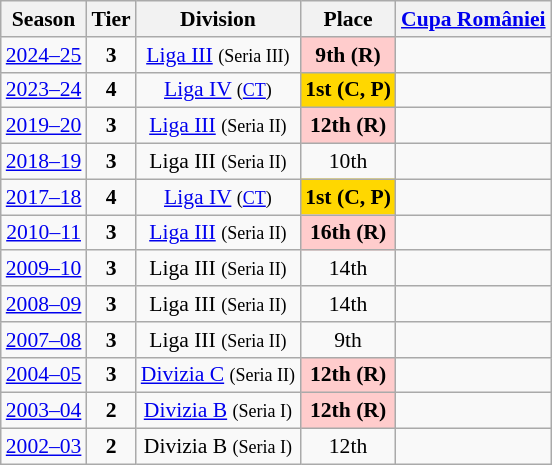<table class="wikitable" style="text-align:center; font-size:90%">
<tr>
<th>Season</th>
<th>Tier</th>
<th>Division</th>
<th>Place</th>
<th><a href='#'>Cupa României</a></th>
</tr>
<tr>
<td><a href='#'>2024–25</a></td>
<td><strong>3</strong></td>
<td><a href='#'>Liga III</a> <small>(Seria III)</small></td>
<td align=center bgcolor=#FFCCCC><strong>9th (R)</strong></td>
<td></td>
</tr>
<tr>
<td><a href='#'>2023–24</a></td>
<td><strong>4</strong></td>
<td><a href='#'>Liga IV</a> <small>(<a href='#'>CT</a>)</small></td>
<td align=center bgcolor=gold><strong>1st</strong> <strong>(C, P)</strong></td>
<td></td>
</tr>
<tr>
<td><a href='#'>2019–20</a></td>
<td><strong>3</strong></td>
<td><a href='#'>Liga III</a> <small>(Seria II)</small></td>
<td align=center bgcolor=#FFCCCC><strong>12th (R)</strong></td>
<td></td>
</tr>
<tr>
<td><a href='#'>2018–19</a></td>
<td><strong>3</strong></td>
<td>Liga III <small>(Seria II)</small></td>
<td>10th</td>
<td></td>
</tr>
<tr>
<td><a href='#'>2017–18</a></td>
<td><strong>4</strong></td>
<td><a href='#'>Liga IV</a> <small>(<a href='#'>CT</a>)</small></td>
<td align=center bgcolor=gold><strong>1st</strong> <strong>(C, P)</strong></td>
<td></td>
</tr>
<tr>
<td><a href='#'>2010–11</a></td>
<td><strong>3</strong></td>
<td><a href='#'>Liga III</a> <small>(Seria II)</small></td>
<td align=center bgcolor=#FFCCCC><strong>16th (R)</strong></td>
<td></td>
</tr>
<tr>
<td><a href='#'>2009–10</a></td>
<td><strong>3</strong></td>
<td>Liga III <small>(Seria II)</small></td>
<td>14th</td>
<td></td>
</tr>
<tr>
<td><a href='#'>2008–09</a></td>
<td><strong>3</strong></td>
<td>Liga III <small>(Seria II)</small></td>
<td>14th</td>
<td></td>
</tr>
<tr>
<td><a href='#'>2007–08</a></td>
<td><strong>3</strong></td>
<td>Liga III <small>(Seria II)</small></td>
<td>9th</td>
<td></td>
</tr>
<tr>
<td><a href='#'>2004–05</a></td>
<td><strong>3</strong></td>
<td><a href='#'>Divizia C</a> <small>(Seria II)</small></td>
<td align=center bgcolor=#FFCCCC><strong>12th (R)</strong></td>
<td></td>
</tr>
<tr>
<td><a href='#'>2003–04</a></td>
<td><strong>2</strong></td>
<td><a href='#'>Divizia B</a> <small>(Seria I)</small></td>
<td align=center bgcolor=#FFCCCC><strong>12th (R)</strong></td>
<td></td>
</tr>
<tr>
<td><a href='#'>2002–03</a></td>
<td><strong>2</strong></td>
<td>Divizia B <small>(Seria I)</small></td>
<td>12th</td>
<td></td>
</tr>
</table>
